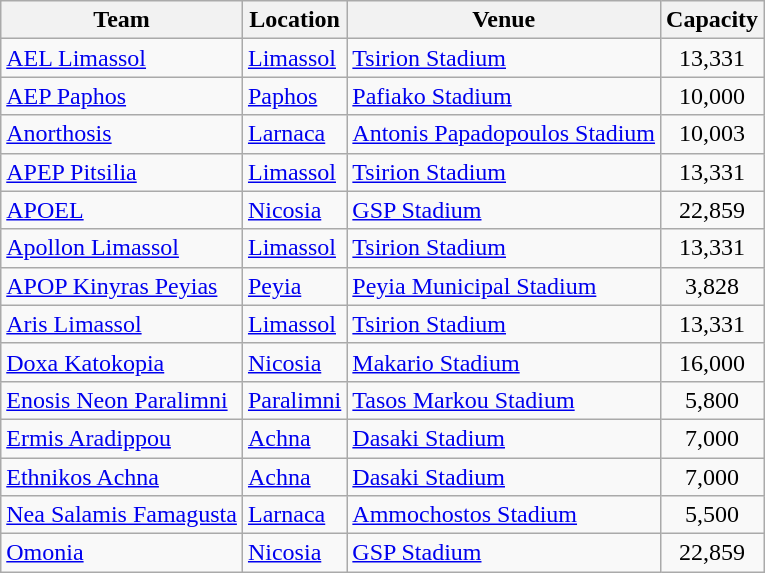<table class="wikitable sortable" border="1">
<tr>
<th>Team</th>
<th>Location</th>
<th>Venue</th>
<th>Capacity</th>
</tr>
<tr>
<td><a href='#'>AEL Limassol</a></td>
<td><a href='#'>Limassol</a></td>
<td><a href='#'>Tsirion Stadium</a></td>
<td align="center">13,331</td>
</tr>
<tr>
<td><a href='#'>AEP Paphos</a></td>
<td><a href='#'>Paphos</a></td>
<td><a href='#'>Pafiako Stadium</a></td>
<td align="center">10,000</td>
</tr>
<tr>
<td><a href='#'>Anorthosis</a></td>
<td><a href='#'>Larnaca</a></td>
<td><a href='#'>Antonis Papadopoulos Stadium</a></td>
<td align="center">10,003</td>
</tr>
<tr>
<td><a href='#'>APEP Pitsilia</a></td>
<td><a href='#'>Limassol</a></td>
<td><a href='#'>Tsirion Stadium</a></td>
<td align="center">13,331</td>
</tr>
<tr>
<td><a href='#'>APOEL</a></td>
<td><a href='#'>Nicosia</a></td>
<td><a href='#'>GSP Stadium</a></td>
<td align="center">22,859</td>
</tr>
<tr>
<td><a href='#'>Apollon Limassol</a></td>
<td><a href='#'>Limassol</a></td>
<td><a href='#'>Tsirion Stadium</a></td>
<td align="center">13,331</td>
</tr>
<tr>
<td><a href='#'>APOP Kinyras Peyias</a></td>
<td><a href='#'>Peyia</a></td>
<td><a href='#'>Peyia Municipal Stadium</a></td>
<td align="center">3,828</td>
</tr>
<tr>
<td><a href='#'>Aris Limassol</a></td>
<td><a href='#'>Limassol</a></td>
<td><a href='#'>Tsirion Stadium</a></td>
<td align="center">13,331</td>
</tr>
<tr>
<td><a href='#'>Doxa Katokopia</a></td>
<td><a href='#'>Nicosia</a></td>
<td><a href='#'>Makario Stadium</a></td>
<td align="center">16,000</td>
</tr>
<tr>
<td><a href='#'>Enosis Neon Paralimni</a></td>
<td><a href='#'>Paralimni</a></td>
<td><a href='#'>Tasos Markou Stadium</a></td>
<td align="center">5,800</td>
</tr>
<tr>
<td><a href='#'>Ermis Aradippou</a></td>
<td><a href='#'>Achna</a></td>
<td><a href='#'>Dasaki Stadium</a></td>
<td align="center">7,000</td>
</tr>
<tr>
<td><a href='#'>Ethnikos Achna</a></td>
<td><a href='#'>Achna</a></td>
<td><a href='#'>Dasaki Stadium</a></td>
<td align="center">7,000</td>
</tr>
<tr>
<td><a href='#'>Nea Salamis Famagusta</a></td>
<td><a href='#'>Larnaca</a></td>
<td><a href='#'>Ammochostos Stadium</a></td>
<td align="center">5,500</td>
</tr>
<tr>
<td><a href='#'>Omonia</a></td>
<td><a href='#'>Nicosia</a></td>
<td><a href='#'>GSP Stadium</a></td>
<td align="center">22,859</td>
</tr>
</table>
